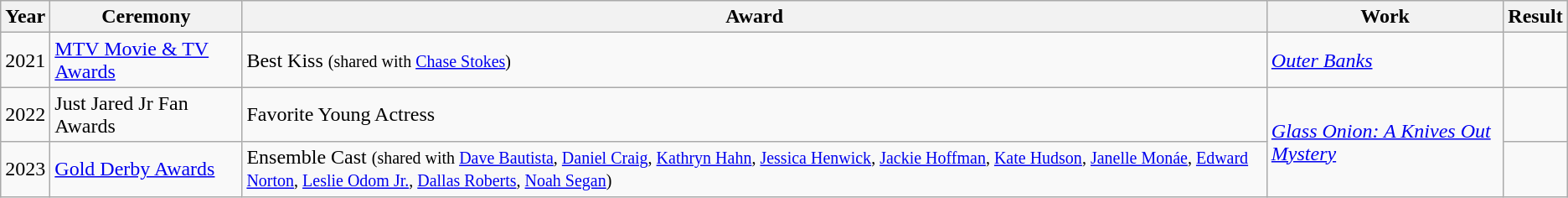<table class="wikitable">
<tr>
<th>Year</th>
<th>Ceremony</th>
<th>Award</th>
<th>Work</th>
<th>Result</th>
</tr>
<tr>
<td>2021</td>
<td><a href='#'>MTV Movie & TV Awards</a></td>
<td>Best Kiss <small>(shared with <a href='#'>Chase Stokes</a>)</small></td>
<td><em><a href='#'>Outer Banks</a></em></td>
<td></td>
</tr>
<tr>
<td>2022</td>
<td>Just Jared Jr Fan Awards</td>
<td>Favorite Young Actress</td>
<td rowspan="2"><em><a href='#'>Glass Onion: A Knives Out Mystery</a></em></td>
<td></td>
</tr>
<tr>
<td>2023</td>
<td><a href='#'>Gold Derby Awards</a></td>
<td>Ensemble Cast <small>(shared with <a href='#'>Dave Bautista</a>, <a href='#'>Daniel Craig</a>, <a href='#'>Kathryn Hahn</a>, <a href='#'>Jessica Henwick</a>, <a href='#'>Jackie Hoffman</a>, <a href='#'>Kate Hudson</a>, <a href='#'>Janelle Monáe</a>, <a href='#'>Edward Norton</a>, <a href='#'>Leslie Odom Jr.</a>, <a href='#'>Dallas Roberts</a>, <a href='#'>Noah Segan</a>)</small></td>
<td></td>
</tr>
</table>
